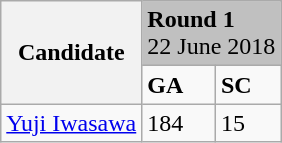<table class="wikitable collapsible">
<tr>
<th rowspan=2>Candidate</th>
<td style="background:silver;" colspan=2><strong>Round 1</strong><br>22 June 2018</td>
</tr>
<tr>
<td><strong>GA</strong></td>
<td><strong>SC</strong></td>
</tr>
<tr>
<td> <a href='#'>Yuji Iwasawa</a></td>
<td>184</td>
<td>15</td>
</tr>
</table>
